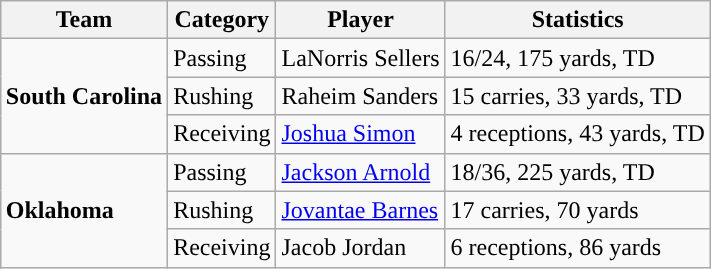<table class="wikitable" style="float: right;">
<tr>
<th>Team</th>
<th>Category</th>
<th>Player</th>
<th>Statistics</th>
</tr>
<tr>
<td rowspan=3><strong>South Carolina</strong></td>
<td>Passing</td>
<td>LaNorris Sellers</td>
<td>16/24, 175 yards, TD</td>
</tr>
<tr>
<td>Rushing</td>
<td>Raheim Sanders</td>
<td>15 carries, 33 yards, TD</td>
</tr>
<tr>
<td>Receiving</td>
<td><a href='#'>Joshua Simon</a></td>
<td>4 receptions, 43 yards, TD</td>
</tr>
<tr>
<td rowspan=3><strong>Oklahoma</strong></td>
<td>Passing</td>
<td><a href='#'>Jackson Arnold</a></td>
<td>18/36, 225 yards, TD</td>
</tr>
<tr>
<td>Rushing</td>
<td><a href='#'>Jovantae Barnes</a></td>
<td>17 carries, 70 yards</td>
</tr>
<tr>
<td>Receiving</td>
<td>Jacob Jordan</td>
<td>6 receptions, 86 yards</td>
</tr>
</table>
